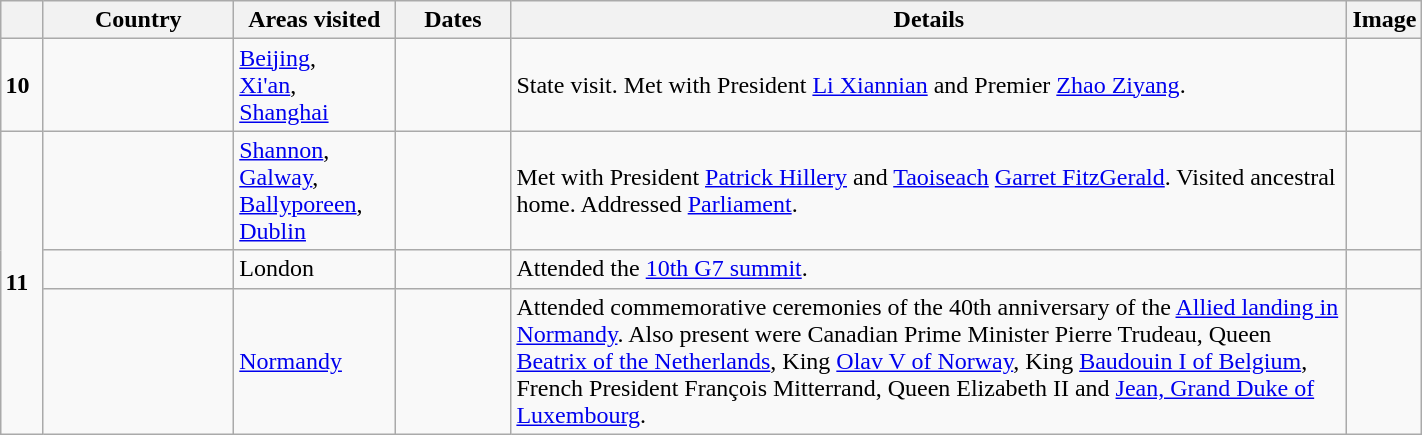<table class="wikitable sortable" border="1" style="margin: 1em auto 1em auto">
<tr>
<th style="width: 3%;"></th>
<th width=120>Country</th>
<th width=100>Areas visited</th>
<th width=70>Dates</th>
<th width=550>Details</th>
<th>Image</th>
</tr>
<tr>
<td><strong>10</strong></td>
<td></td>
<td><a href='#'>Beijing</a>,<br><a href='#'>Xi'an</a>,<br><a href='#'>Shanghai</a></td>
<td></td>
<td>State visit. Met with President <a href='#'>Li Xiannian</a> and Premier <a href='#'>Zhao Ziyang</a>.</td>
<td></td>
</tr>
<tr>
<td rowspan=3><strong>11</strong></td>
<td></td>
<td><a href='#'>Shannon</a>, <a href='#'>Galway</a>, <a href='#'>Ballyporeen</a>, <a href='#'>Dublin</a></td>
<td></td>
<td>Met with President <a href='#'>Patrick Hillery</a> and <a href='#'>Taoiseach</a> <a href='#'>Garret FitzGerald</a>. Visited ancestral home. Addressed <a href='#'>Parliament</a>.</td>
<td></td>
</tr>
<tr>
<td></td>
<td>London</td>
<td></td>
<td>Attended the <a href='#'>10th G7 summit</a>.</td>
<td></td>
</tr>
<tr>
<td></td>
<td><a href='#'>Normandy</a></td>
<td></td>
<td>Attended commemorative ceremonies of the 40th anniversary of the <a href='#'>Allied landing in Normandy</a>. Also present were Canadian Prime Minister Pierre Trudeau, Queen <a href='#'>Beatrix of the Netherlands</a>, King <a href='#'>Olav V of Norway</a>, King <a href='#'>Baudouin I of Belgium</a>, French President François Mitterrand, Queen Elizabeth II and <a href='#'>Jean, Grand Duke of Luxembourg</a>.</td>
<td></td>
</tr>
</table>
